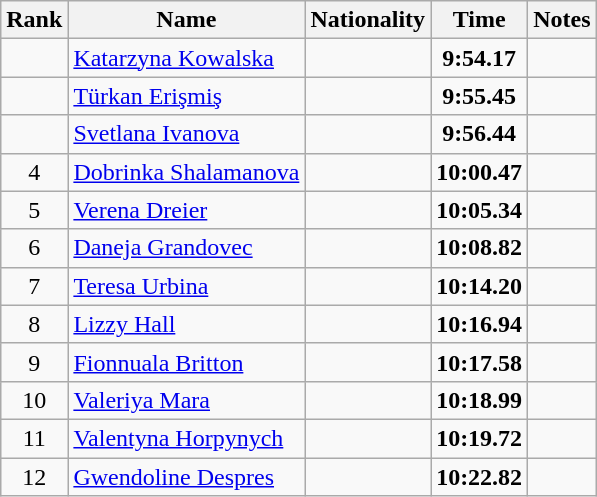<table class="wikitable sortable" style="text-align:center">
<tr>
<th>Rank</th>
<th>Name</th>
<th>Nationality</th>
<th>Time</th>
<th>Notes</th>
</tr>
<tr>
<td></td>
<td align=left><a href='#'>Katarzyna Kowalska</a></td>
<td align=left></td>
<td><strong>9:54.17</strong></td>
<td></td>
</tr>
<tr>
<td></td>
<td align=left><a href='#'>Türkan Erişmiş</a></td>
<td align=left></td>
<td><strong>9:55.45</strong></td>
<td></td>
</tr>
<tr>
<td></td>
<td align=left><a href='#'>Svetlana Ivanova</a></td>
<td align=left></td>
<td><strong>9:56.44</strong></td>
<td></td>
</tr>
<tr>
<td>4</td>
<td align=left><a href='#'>Dobrinka Shalamanova</a></td>
<td align=left></td>
<td><strong>10:00.47</strong></td>
<td></td>
</tr>
<tr>
<td>5</td>
<td align=left><a href='#'>Verena Dreier</a></td>
<td align=left></td>
<td><strong>10:05.34</strong></td>
<td></td>
</tr>
<tr>
<td>6</td>
<td align=left><a href='#'>Daneja Grandovec</a></td>
<td align=left></td>
<td><strong>10:08.82</strong></td>
<td></td>
</tr>
<tr>
<td>7</td>
<td align=left><a href='#'>Teresa Urbina</a></td>
<td align=left></td>
<td><strong>10:14.20</strong></td>
<td></td>
</tr>
<tr>
<td>8</td>
<td align=left><a href='#'>Lizzy Hall</a></td>
<td align=left></td>
<td><strong>10:16.94</strong></td>
<td></td>
</tr>
<tr>
<td>9</td>
<td align=left><a href='#'>Fionnuala Britton</a></td>
<td align=left></td>
<td><strong>10:17.58</strong></td>
<td></td>
</tr>
<tr>
<td>10</td>
<td align=left><a href='#'>Valeriya Mara</a></td>
<td align=left></td>
<td><strong>10:18.99</strong></td>
<td></td>
</tr>
<tr>
<td>11</td>
<td align=left><a href='#'>Valentyna Horpynych</a></td>
<td align=left></td>
<td><strong>10:19.72</strong></td>
<td></td>
</tr>
<tr>
<td>12</td>
<td align=left><a href='#'>Gwendoline Despres</a></td>
<td align=left></td>
<td><strong>10:22.82</strong></td>
<td></td>
</tr>
</table>
